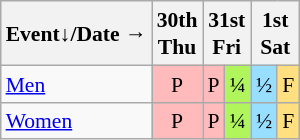<table class="wikitable" style="margin:0.5em auto; font-size:90%; line-height:1.25em; text-align:center;">
<tr>
<th>Event↓/Date →</th>
<th>30th<br>Thu</th>
<th colspan=2>31st<br>Fri</th>
<th colspan=2>1st<br>Sat</th>
</tr>
<tr>
<td style="text-align:left;"><a href='#'>Men</a></td>
<td bgcolor="#FFBBBB">P</td>
<td bgcolor="#FFBBBB">P</td>
<td bgcolor="#AFF55B">¼</td>
<td bgcolor="#97DEFF">½</td>
<td bgcolor="#FFDF80">F</td>
</tr>
<tr>
<td style="text-align:left;"><a href='#'>Women</a></td>
<td bgcolor="#FFBBBB">P</td>
<td bgcolor="#FFBBBB">P</td>
<td bgcolor="#AFF55B">¼</td>
<td bgcolor="#97DEFF">½</td>
<td bgcolor="#FFDF80">F</td>
</tr>
</table>
